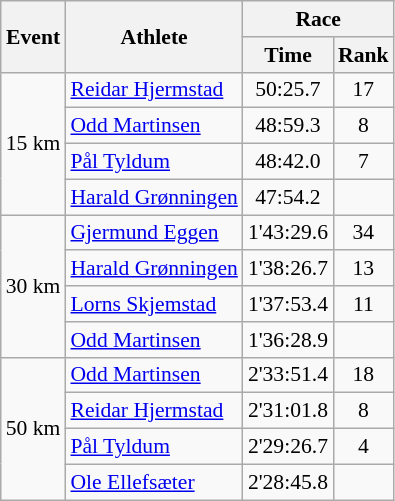<table class="wikitable" border="1" style="font-size:90%">
<tr>
<th rowspan=2>Event</th>
<th rowspan=2>Athlete</th>
<th colspan=2>Race</th>
</tr>
<tr>
<th>Time</th>
<th>Rank</th>
</tr>
<tr>
<td rowspan=4>15 km</td>
<td><a href='#'>Reidar Hjermstad</a></td>
<td align=center>50:25.7</td>
<td align=center>17</td>
</tr>
<tr>
<td><a href='#'>Odd Martinsen</a></td>
<td align=center>48:59.3</td>
<td align=center>8</td>
</tr>
<tr>
<td><a href='#'>Pål Tyldum</a></td>
<td align=center>48:42.0</td>
<td align=center>7</td>
</tr>
<tr>
<td><a href='#'>Harald Grønningen</a></td>
<td align=center>47:54.2</td>
<td align=center></td>
</tr>
<tr>
<td rowspan=4>30 km</td>
<td><a href='#'>Gjermund Eggen</a></td>
<td align=center>1'43:29.6</td>
<td align=center>34</td>
</tr>
<tr>
<td><a href='#'>Harald Grønningen</a></td>
<td align=center>1'38:26.7</td>
<td align=center>13</td>
</tr>
<tr>
<td><a href='#'>Lorns Skjemstad</a></td>
<td align=center>1'37:53.4</td>
<td align=center>11</td>
</tr>
<tr>
<td><a href='#'>Odd Martinsen</a></td>
<td align=center>1'36:28.9</td>
<td align=center></td>
</tr>
<tr>
<td rowspan=4>50 km</td>
<td><a href='#'>Odd Martinsen</a></td>
<td align=center>2'33:51.4</td>
<td align=center>18</td>
</tr>
<tr>
<td><a href='#'>Reidar Hjermstad</a></td>
<td align=center>2'31:01.8</td>
<td align=center>8</td>
</tr>
<tr>
<td><a href='#'>Pål Tyldum</a></td>
<td align=center>2'29:26.7</td>
<td align=center>4</td>
</tr>
<tr>
<td><a href='#'>Ole Ellefsæter</a></td>
<td align=center>2'28:45.8</td>
<td align=center></td>
</tr>
</table>
